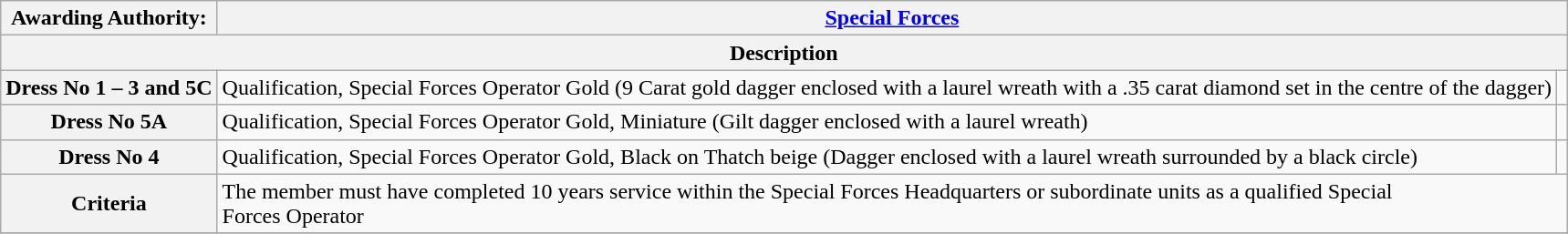<table class=wikitable style="text-align: left;">
<tr>
<th><strong>Awarding Authority</strong>:</th>
<th colspan="2"> <a href='#'>Special Forces</a></th>
</tr>
<tr>
<th colspan="3">Description</th>
</tr>
<tr>
<th>Dress No 1 – 3 and 5C</th>
<td>Qualification, Special Forces Operator Gold (9 Carat gold dagger enclosed with a laurel wreath with a .35 carat diamond set in the centre of the dagger)</td>
<td></td>
</tr>
<tr>
<th>Dress No 5A</th>
<td>Qualification, Special Forces Operator Gold, Miniature (Gilt dagger enclosed with a laurel wreath)</td>
<td></td>
</tr>
<tr>
<th>Dress No 4</th>
<td>Qualification, Special Forces Operator Gold, Black on Thatch beige (Dagger enclosed with a laurel wreath surrounded by a black circle)</td>
<td></td>
</tr>
<tr>
<th>Criteria</th>
<td colspan="2">The member must have completed 10 years service within the Special Forces Headquarters or subordinate units as a qualified Special<br>Forces Operator</td>
</tr>
<tr>
</tr>
</table>
